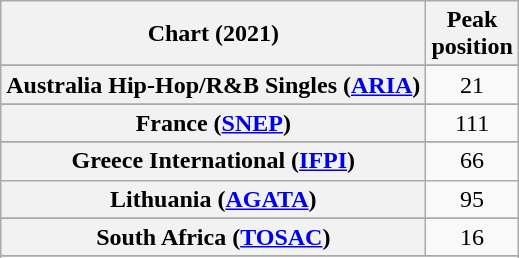<table class="wikitable sortable plainrowheaders" style="text-align:center">
<tr>
<th scope="col">Chart (2021)</th>
<th scope="col">Peak<br>position</th>
</tr>
<tr>
</tr>
<tr>
<th scope="row">Australia Hip-Hop/R&B Singles (<a href='#'>ARIA</a>)</th>
<td>21</td>
</tr>
<tr>
</tr>
<tr>
<th scope="row">France (<a href='#'>SNEP</a>)</th>
<td>111</td>
</tr>
<tr>
</tr>
<tr>
<th scope="row">Greece International (<a href='#'>IFPI</a>)</th>
<td>66</td>
</tr>
<tr>
<th scope="row">Lithuania (<a href='#'>AGATA</a>)</th>
<td>95</td>
</tr>
<tr>
</tr>
<tr>
<th scope="row">South Africa (<a href='#'>TOSAC</a>)</th>
<td>16</td>
</tr>
<tr>
</tr>
<tr>
</tr>
<tr>
</tr>
<tr>
</tr>
</table>
